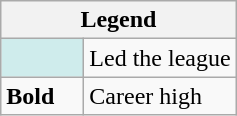<table class="wikitable">
<tr>
<th colspan="2">Legend</th>
</tr>
<tr>
<td style="background:#cfecec; width:3em;"></td>
<td>Led the league</td>
</tr>
<tr>
<td><strong>Bold</strong></td>
<td>Career high</td>
</tr>
</table>
